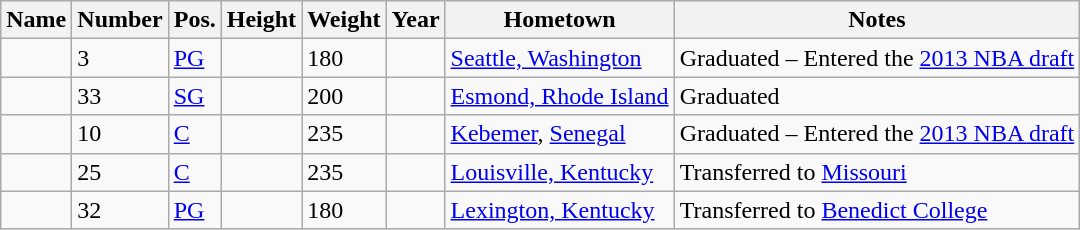<table class="wikitable sortable">
<tr>
<th>Name</th>
<th>Number</th>
<th>Pos.</th>
<th>Height</th>
<th>Weight</th>
<th>Year</th>
<th>Hometown</th>
<th class="unsortable">Notes</th>
</tr>
<tr>
<td></td>
<td>3</td>
<td><a href='#'>PG</a></td>
<td></td>
<td>180</td>
<td></td>
<td><a href='#'>Seattle, Washington</a></td>
<td>Graduated – Entered the <a href='#'>2013 NBA draft</a></td>
</tr>
<tr>
<td></td>
<td>33</td>
<td><a href='#'>SG</a></td>
<td></td>
<td>200</td>
<td></td>
<td><a href='#'>Esmond, Rhode Island</a></td>
<td>Graduated</td>
</tr>
<tr>
<td></td>
<td>10</td>
<td><a href='#'>C</a></td>
<td></td>
<td>235</td>
<td></td>
<td><a href='#'>Kebemer</a>, <a href='#'>Senegal</a></td>
<td>Graduated –  Entered the <a href='#'>2013 NBA draft</a></td>
</tr>
<tr>
<td></td>
<td>25</td>
<td><a href='#'>C</a></td>
<td></td>
<td>235</td>
<td></td>
<td><a href='#'>Louisville, Kentucky</a></td>
<td>Transferred to <a href='#'>Missouri</a></td>
</tr>
<tr>
<td></td>
<td>32</td>
<td><a href='#'>PG</a></td>
<td></td>
<td>180</td>
<td></td>
<td><a href='#'>Lexington, Kentucky</a></td>
<td>Transferred to <a href='#'>Benedict College</a></td>
</tr>
</table>
